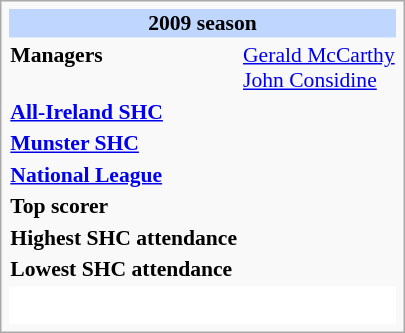<table class="infobox vevent" style="font-size: 90%;">
<tr>
<th style="background: #BFD7FF; text-align: center" colspan="3">2009 season</th>
</tr>
<tr>
<td><strong>Managers</strong></td>
<td colspan="2"><a href='#'>Gerald McCarthy</a><br><a href='#'>John Considine</a></td>
</tr>
<tr>
<td><strong><a href='#'>All-Ireland SHC</a></strong></td>
<td colspan="2"></td>
</tr>
<tr>
<td><strong><a href='#'>Munster SHC</a></strong></td>
<td colspan="2"></td>
</tr>
<tr>
<td><strong><a href='#'>National League</a></strong></td>
<td colspan="2"></td>
</tr>
<tr>
<td><strong>Top scorer</strong></td>
<td colspan="2"></td>
</tr>
<tr>
<td><strong>Highest SHC attendance</strong></td>
<td colspan="2"></td>
</tr>
<tr>
<td><strong>Lowest SHC attendance</strong></td>
<td colspan="2"></td>
</tr>
<tr>
<td class="toccolours" style="background: #FFFFFF;" colspan="3"><br><table style="width:100%; text-align:center;">
<tr>
<td></td>
</tr>
</table>
</td>
</tr>
</table>
